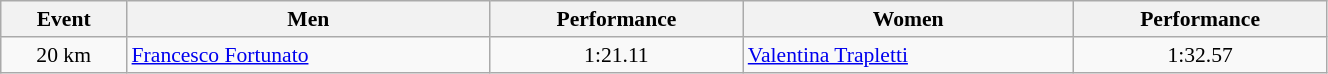<table class="wikitable" width=70% style="font-size:90%; text-align:center;">
<tr>
<th>Event</th>
<th>Men</th>
<th>Performance</th>
<th>Women</th>
<th>Performance</th>
</tr>
<tr>
<td>20 km</td>
<td align=left><a href='#'>Francesco Fortunato</a></td>
<td>1:21.11</td>
<td align=left><a href='#'>Valentina Trapletti</a></td>
<td>1:32.57</td>
</tr>
</table>
